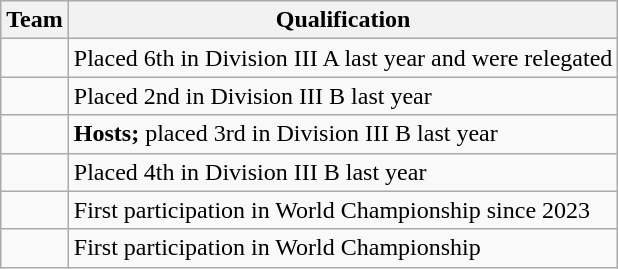<table class="wikitable">
<tr>
<th>Team</th>
<th>Qualification</th>
</tr>
<tr>
<td></td>
<td>Placed 6th in Division III A last year and were relegated</td>
</tr>
<tr>
<td></td>
<td>Placed 2nd in Division III B last year</td>
</tr>
<tr>
<td></td>
<td><strong>Hosts;</strong> placed 3rd in Division III B last year</td>
</tr>
<tr>
<td></td>
<td>Placed 4th in Division III B last year</td>
</tr>
<tr>
<td></td>
<td>First participation in World Championship since 2023</td>
</tr>
<tr>
<td></td>
<td>First participation in World Championship</td>
</tr>
</table>
